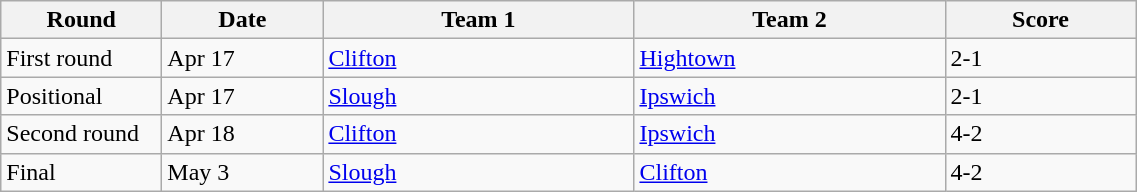<table class="wikitable" style="font-size: 100%">
<tr>
<th width=100>Round</th>
<th width=100>Date</th>
<th width=200>Team 1</th>
<th width=200>Team 2</th>
<th width=120>Score</th>
</tr>
<tr>
<td>First round</td>
<td>Apr 17</td>
<td><a href='#'>Clifton</a></td>
<td><a href='#'>Hightown</a></td>
<td>2-1</td>
</tr>
<tr>
<td>Positional</td>
<td>Apr 17</td>
<td><a href='#'>Slough</a></td>
<td><a href='#'>Ipswich</a></td>
<td>2-1</td>
</tr>
<tr>
<td>Second round</td>
<td>Apr 18</td>
<td><a href='#'>Clifton</a></td>
<td><a href='#'>Ipswich</a></td>
<td>4-2</td>
</tr>
<tr>
<td>Final  </td>
<td>May 3</td>
<td><a href='#'>Slough</a></td>
<td><a href='#'>Clifton</a></td>
<td>4-2</td>
</tr>
</table>
